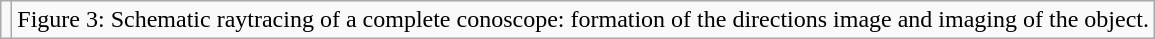<table class="wikitable">
<tr>
<td></td>
<td>Figure 3: Schematic raytracing of a complete conoscope: formation of the directions image and imaging of the object.</td>
</tr>
</table>
